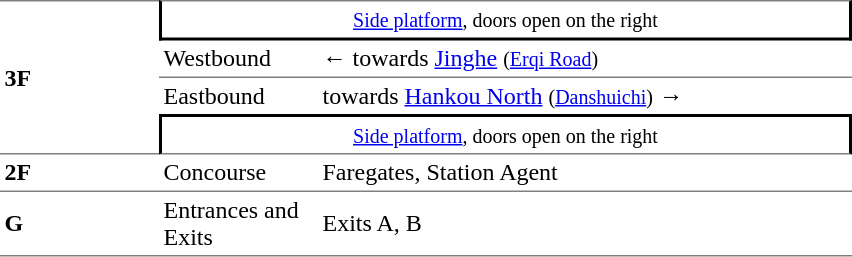<table cellspacing=0 cellpadding=3>
<tr>
<td style="border-bottom:solid 1px gray;border-top:solid 1px gray;" rowspan=4 width=100><strong>3F</strong></td>
<td style="border-right:solid 2px black;border-left:solid 2px black;border-top:solid 1px gray;border-bottom:solid 2px black;text-align:center;" colspan=2><small><a href='#'>Side platform</a>, doors open on the right</small></td>
</tr>
<tr>
<td style="border-top:solid 0px gray;" width=100>Westbound</td>
<td style="border-top:solid 0px gray;" width=350>←  towards <a href='#'>Jinghe</a> <small>(<a href='#'>Erqi Road</a>)</small></td>
</tr>
<tr>
<td style="border-top:solid 1px gray;border-bottom:solid 0px gray;">Eastbound</td>
<td style="border-top:solid 1px gray;border-bottom:solid 0px gray;">  towards <a href='#'>Hankou North</a> <small>(<a href='#'>Danshuichi</a>)</small> →</td>
</tr>
<tr>
<td style="border-right:solid 2px black;border-left:solid 2px black;border-top:solid 2px black;border-bottom:solid 1px gray;text-align:center;" colspan=2><small><a href='#'>Side platform</a>, doors open on the right</small></td>
</tr>
<tr>
<td style="border-bottom:solid 1px gray;"><strong>2F</strong></td>
<td style="border-bottom:solid 1px gray;">Concourse</td>
<td style="border-bottom:solid 1px gray;">Faregates, Station Agent</td>
</tr>
<tr>
<td style="border-bottom:solid 1px gray;"><strong>G</strong></td>
<td style="border-bottom:solid 1px gray;">Entrances and Exits</td>
<td style="border-bottom:solid 1px gray;">Exits A, B</td>
</tr>
</table>
